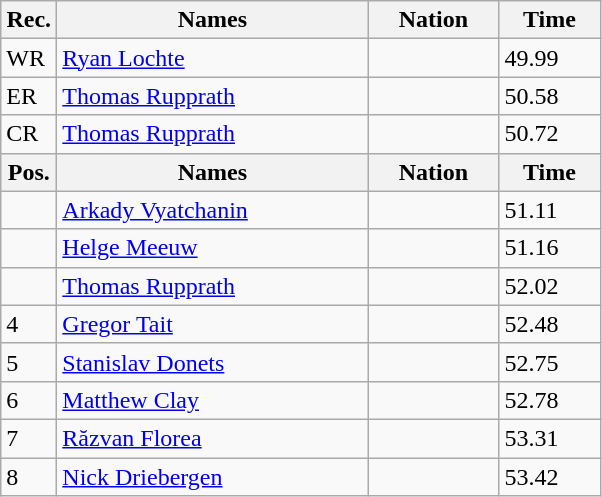<table class=wikitable>
<tr>
<th width="30">Rec.</th>
<th width="200">Names</th>
<th width="80">Nation</th>
<th width="60">Time</th>
</tr>
<tr>
<td>WR</td>
<td><a href='#'>Ryan Lochte</a></td>
<td></td>
<td>49.99</td>
</tr>
<tr>
<td>ER</td>
<td><a href='#'>Thomas Rupprath</a></td>
<td></td>
<td>50.58</td>
</tr>
<tr>
<td>CR</td>
<td><a href='#'>Thomas Rupprath</a></td>
<td></td>
<td>50.72</td>
</tr>
<tr>
<th>Pos.</th>
<th>Names</th>
<th>Nation</th>
<th>Time</th>
</tr>
<tr>
<td></td>
<td><a href='#'>Arkady Vyatchanin</a></td>
<td></td>
<td>51.11</td>
</tr>
<tr>
<td></td>
<td><a href='#'>Helge Meeuw</a></td>
<td></td>
<td>51.16</td>
</tr>
<tr>
<td></td>
<td><a href='#'>Thomas Rupprath</a></td>
<td></td>
<td>52.02</td>
</tr>
<tr>
<td>4</td>
<td><a href='#'>Gregor Tait</a></td>
<td></td>
<td>52.48</td>
</tr>
<tr>
<td>5</td>
<td><a href='#'>Stanislav Donets</a></td>
<td></td>
<td>52.75</td>
</tr>
<tr>
<td>6</td>
<td><a href='#'>Matthew Clay</a></td>
<td></td>
<td>52.78</td>
</tr>
<tr>
<td>7</td>
<td><a href='#'>Răzvan Florea</a></td>
<td></td>
<td>53.31</td>
</tr>
<tr>
<td>8</td>
<td><a href='#'>Nick Driebergen</a></td>
<td></td>
<td>53.42</td>
</tr>
</table>
